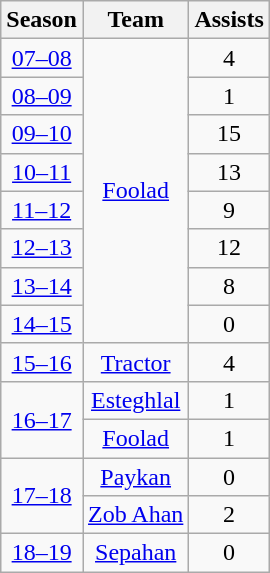<table class="wikitable" style="text-align: center;">
<tr>
<th>Season</th>
<th>Team</th>
<th>Assists</th>
</tr>
<tr>
<td><a href='#'>07–08</a></td>
<td rowspan=8><a href='#'>Foolad</a></td>
<td>4</td>
</tr>
<tr>
<td><a href='#'>08–09</a></td>
<td>1</td>
</tr>
<tr>
<td><a href='#'>09–10</a></td>
<td>15</td>
</tr>
<tr>
<td><a href='#'>10–11</a></td>
<td>13</td>
</tr>
<tr>
<td><a href='#'>11–12</a></td>
<td>9</td>
</tr>
<tr>
<td><a href='#'>12–13</a></td>
<td>12</td>
</tr>
<tr>
<td><a href='#'>13–14</a></td>
<td>8</td>
</tr>
<tr>
<td><a href='#'>14–15</a></td>
<td>0</td>
</tr>
<tr>
<td><a href='#'>15–16</a></td>
<td><a href='#'>Tractor</a></td>
<td>4</td>
</tr>
<tr>
<td rowspan=2><a href='#'>16–17</a></td>
<td><a href='#'>Esteghlal</a></td>
<td>1</td>
</tr>
<tr>
<td rowspan=1><a href='#'>Foolad</a></td>
<td>1</td>
</tr>
<tr>
<td rowspan=2><a href='#'>17–18</a></td>
<td><a href='#'>Paykan</a></td>
<td>0</td>
</tr>
<tr>
<td><a href='#'>Zob Ahan</a></td>
<td>2</td>
</tr>
<tr>
<td><a href='#'>18–19</a></td>
<td><a href='#'>Sepahan</a></td>
<td>0</td>
</tr>
</table>
